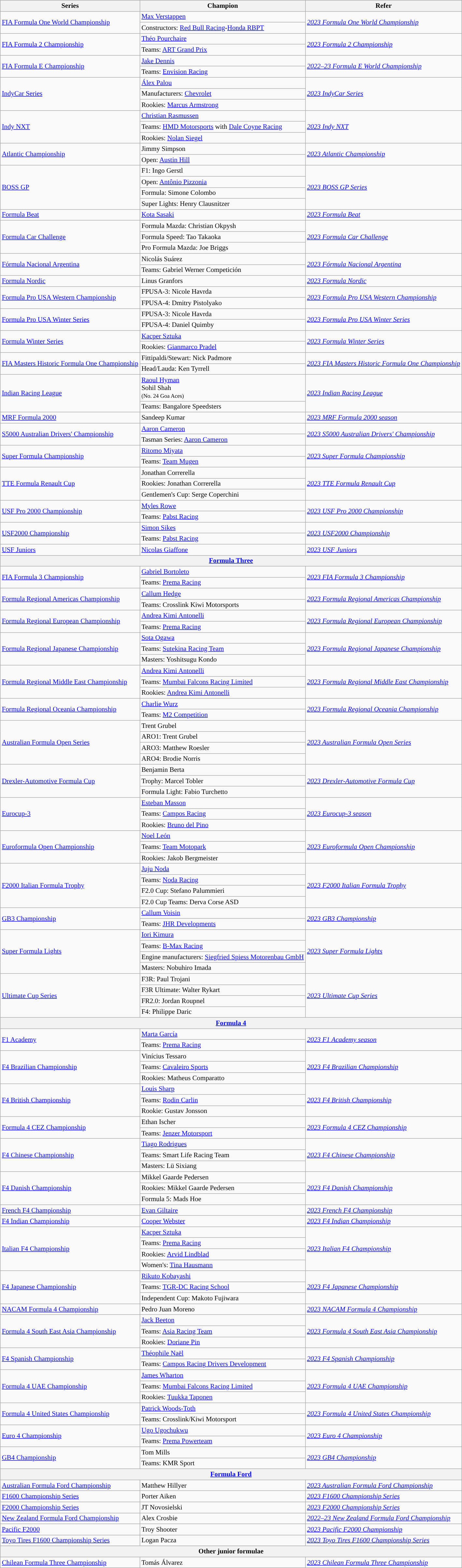<table class="wikitable" style="font-size:87%;">
<tr font-weight:bold">
<th>Series</th>
<th>Champion</th>
<th>Refer</th>
</tr>
<tr>
<td rowspan="2"><a href='#'>FIA Formula One World Championship</a></td>
<td> <a href='#'>Max Verstappen</a></td>
<td rowspan="2"><em><a href='#'>2023 Formula One World Championship</a></em></td>
</tr>
<tr>
<td>Constructors:  <a href='#'>Red Bull Racing</a>-<a href='#'>Honda RBPT</a></td>
</tr>
<tr>
<td rowspan="2"><a href='#'>FIA Formula 2 Championship</a></td>
<td> <a href='#'>Théo Pourchaire</a></td>
<td rowspan="2"><em><a href='#'>2023 Formula 2 Championship</a></em></td>
</tr>
<tr>
<td>Teams:  <a href='#'>ART Grand Prix</a></td>
</tr>
<tr>
<td rowspan="2"><a href='#'>FIA Formula E Championship</a></td>
<td> <a href='#'>Jake Dennis</a></td>
<td rowspan="2"><em><a href='#'>2022–23 Formula E World Championship</a></em></td>
</tr>
<tr>
<td>Teams:  <a href='#'>Envision Racing</a></td>
</tr>
<tr>
<td rowspan="3"><a href='#'>IndyCar Series</a></td>
<td> <a href='#'>Álex Palou</a></td>
<td rowspan="3"><em><a href='#'>2023 IndyCar Series</a></em></td>
</tr>
<tr>
<td>Manufacturers:  <a href='#'>Chevrolet</a></td>
</tr>
<tr>
<td>Rookies:  <a href='#'>Marcus Armstrong</a></td>
</tr>
<tr>
<td rowspan="3"><a href='#'>Indy NXT</a></td>
<td> <a href='#'>Christian Rasmussen</a></td>
<td rowspan="3"><em><a href='#'>2023 Indy NXT</a></em></td>
</tr>
<tr>
<td>Teams:  <a href='#'>HMD Motorsports</a> with <a href='#'>Dale Coyne Racing</a></td>
</tr>
<tr>
<td>Rookies:  <a href='#'>Nolan Siegel</a></td>
</tr>
<tr>
<td rowspan="2"><a href='#'>Atlantic Championship</a></td>
<td> Jimmy Simpson</td>
<td rowspan="2"><em><a href='#'>2023 Atlantic Championship</a></em></td>
</tr>
<tr>
<td>Open:  <a href='#'>Austin Hill</a></td>
</tr>
<tr>
<td rowspan="4"><a href='#'>BOSS GP</a></td>
<td>F1:  Ingo Gerstl</td>
<td rowspan="4"><em><a href='#'>2023 BOSS GP Series</a></em></td>
</tr>
<tr>
<td>Open:  <a href='#'>Antônio Pizzonia</a></td>
</tr>
<tr>
<td>Formula:  Simone Colombo</td>
</tr>
<tr>
<td>Super Lights:  Henry Clausnitzer</td>
</tr>
<tr>
<td><a href='#'>Formula Beat</a></td>
<td> <a href='#'>Kota Sasaki</a></td>
<td><em><a href='#'>2023 Formula Beat</a></em></td>
</tr>
<tr>
<td rowspan="3"><a href='#'>Formula Car Challenge</a></td>
<td>Formula Mazda:  Christian Okpysh</td>
<td rowspan="3"><em><a href='#'>2023 Formula Car Challenge</a></em></td>
</tr>
<tr>
<td>Formula Speed:  Tao Takaoka</td>
</tr>
<tr>
<td>Pro Formula Mazda:  Joe Briggs</td>
</tr>
<tr>
<td rowspan="2"><a href='#'>Fórmula Nacional Argentina</a></td>
<td> Nicolás Suárez</td>
<td rowspan="2"><em><a href='#'>2023 Fórmula Nacional Argentina</a></em></td>
</tr>
<tr>
<td>Teams:  Gabriel Werner Competición</td>
</tr>
<tr>
<td><a href='#'>Formula Nordic</a></td>
<td> Linus Granfors</td>
<td><em><a href='#'>2023 Formula Nordic</a></em></td>
</tr>
<tr>
<td rowspan="2"><a href='#'>Formula Pro USA Western Championship</a></td>
<td>FPUSA-3:  Nicole Havrda</td>
<td rowspan="2"><em><a href='#'>2023 Formula Pro USA Western Championship</a></em></td>
</tr>
<tr>
<td>FPUSA-4:  Dmitry Pistolyako</td>
</tr>
<tr>
<td rowspan="2"><a href='#'>Formula Pro USA Winter Series</a></td>
<td>FPUSA-3:  Nicole Havrda</td>
<td rowspan="2"><em><a href='#'>2023 Formula Pro USA Winter Series</a></em></td>
</tr>
<tr>
<td>FPUSA-4:  Daniel Quimby</td>
</tr>
<tr>
<td rowspan="2"><a href='#'>Formula Winter Series</a></td>
<td> <a href='#'>Kacper Sztuka</a></td>
<td rowspan="2"><em><a href='#'>2023 Formula Winter Series</a></em></td>
</tr>
<tr>
<td>Rookies:  <a href='#'>Gianmarco Pradel</a></td>
</tr>
<tr>
<td rowspan=2><a href='#'>FIA Masters Historic Formula One Championship</a></td>
<td>Fittipaldi/Stewart:  Nick Padmore</td>
<td rowspan=2><em><a href='#'>2023 FIA Masters Historic Formula One Championship</a></em></td>
</tr>
<tr>
<td>Head/Lauda:  Ken Tyrrell</td>
</tr>
<tr>
<td rowspan="2"><a href='#'>Indian Racing League</a></td>
<td> <a href='#'>Raoul Hyman</a><br> Sohil Shah<br><small>(No. 24 Goa Aces)</small></td>
<td rowspan="2"><em><a href='#'>2023 Indian Racing League</a></em></td>
</tr>
<tr>
<td>Teams:  Bangalore Speedsters</td>
</tr>
<tr>
<td><a href='#'>MRF Formula 2000</a></td>
<td> Sandeep Kumar</td>
<td><em><a href='#'>2023 MRF Formula 2000 season</a></em></td>
</tr>
<tr>
<td rowspan="2"><a href='#'>S5000 Australian Drivers' Championship</a></td>
<td> <a href='#'>Aaron Cameron</a></td>
<td rowspan="2"><em><a href='#'>2023 S5000 Australian Drivers' Championship</a></em></td>
</tr>
<tr>
<td>Tasman Series:  <a href='#'>Aaron Cameron</a></td>
</tr>
<tr>
<td rowspan=2><a href='#'>Super Formula Championship</a></td>
<td> <a href='#'>Ritomo Miyata</a></td>
<td rowspan=2><em><a href='#'>2023 Super Formula Championship</a></em></td>
</tr>
<tr>
<td>Teams:  <a href='#'>Team Mugen</a></td>
</tr>
<tr>
<td rowspan=3><a href='#'>TTE Formula Renault Cup</a></td>
<td> Jonathan Correrella</td>
<td rowspan=3><em><a href='#'>2023 TTE Formula Renault Cup</a></em></td>
</tr>
<tr>
<td>Rookies:  Jonathan Correrella</td>
</tr>
<tr>
<td>Gentlemen's Cup:  Serge Coperchini</td>
</tr>
<tr>
<td rowspan=2><a href='#'>USF Pro 2000 Championship</a></td>
<td> <a href='#'>Myles Rowe</a></td>
<td rowspan=2><em><a href='#'>2023 USF Pro 2000 Championship</a></em></td>
</tr>
<tr>
<td>Teams:  <a href='#'>Pabst Racing</a></td>
</tr>
<tr>
<td rowspan=2><a href='#'>USF2000 Championship</a></td>
<td> <a href='#'>Simon Sikes</a></td>
<td rowspan=2><em><a href='#'>2023 USF2000 Championship</a></em></td>
</tr>
<tr>
<td>Teams:  <a href='#'>Pabst Racing</a></td>
</tr>
<tr>
<td><a href='#'>USF Juniors</a></td>
<td> <a href='#'>Nicolas Giaffone</a></td>
<td><em><a href='#'>2023 USF Juniors</a></em></td>
</tr>
<tr>
<th colspan=3><a href='#'>Formula Three</a></th>
</tr>
<tr>
<td rowspan=2><a href='#'>FIA Formula 3 Championship</a></td>
<td> <a href='#'>Gabriel Bortoleto</a></td>
<td rowspan=2><em><a href='#'>2023 FIA Formula 3 Championship</a></em></td>
</tr>
<tr>
<td>Teams:  <a href='#'>Prema Racing</a></td>
</tr>
<tr>
<td rowspan=2><a href='#'>Formula Regional Americas Championship</a></td>
<td> <a href='#'>Callum Hedge</a></td>
<td rowspan=2><em><a href='#'>2023 Formula Regional Americas Championship</a></em></td>
</tr>
<tr>
<td>Teams:  Crosslink Kiwi Motorsports</td>
</tr>
<tr>
<td rowspan=2><a href='#'>Formula Regional European Championship</a></td>
<td> <a href='#'>Andrea Kimi Antonelli</a></td>
<td rowspan=2><em><a href='#'>2023 Formula Regional European Championship</a></em></td>
</tr>
<tr>
<td>Teams:  <a href='#'>Prema Racing</a></td>
</tr>
<tr>
<td rowspan=3><a href='#'>Formula Regional Japanese Championship</a></td>
<td> <a href='#'>Sota Ogawa</a></td>
<td rowspan=3><em><a href='#'>2023 Formula Regional Japanese Championship</a></em></td>
</tr>
<tr>
<td>Teams:  <a href='#'>Sutekina Racing Team</a></td>
</tr>
<tr>
<td>Masters:  Yoshitsugu Kondo</td>
</tr>
<tr>
<td rowspan=3><a href='#'>Formula Regional Middle East Championship</a></td>
<td> <a href='#'>Andrea Kimi Antonelli</a></td>
<td rowspan=3><em><a href='#'>2023 Formula Regional Middle East Championship</a></em></td>
</tr>
<tr>
<td>Teams:  <a href='#'>Mumbai Falcons Racing Limited</a></td>
</tr>
<tr>
<td>Rookies:  <a href='#'>Andrea Kimi Antonelli</a></td>
</tr>
<tr>
<td rowspan=2><a href='#'>Formula Regional Oceania Championship</a></td>
<td> <a href='#'>Charlie Wurz</a></td>
<td rowspan=2><em><a href='#'>2023 Formula Regional Oceania Championship</a></em></td>
</tr>
<tr>
<td>Teams:  <a href='#'>M2 Competition</a></td>
</tr>
<tr>
<td rowspan=4><a href='#'>Australian Formula Open Series</a></td>
<td> Trent Grubel</td>
<td rowspan=4><em><a href='#'>2023 Australian Formula Open Series</a></em></td>
</tr>
<tr>
<td>ARO1:  Trent Grubel</td>
</tr>
<tr>
<td>ARO3:  Matthew Roesler</td>
</tr>
<tr>
<td>ARO4:  Brodie Norris</td>
</tr>
<tr>
<td rowspan="3"><a href='#'>Drexler-Automotive Formula Cup</a></td>
<td> Benjamin Berta</td>
<td rowspan="3"><em><a href='#'>2023 Drexler-Automotive Formula Cup</a></em></td>
</tr>
<tr>
<td>Trophy:  Marcel Tobler</td>
</tr>
<tr>
<td>Formula Light:  Fabio Turchetto</td>
</tr>
<tr>
<td rowspan="3"><a href='#'>Eurocup-3</a></td>
<td> <a href='#'>Esteban Masson</a></td>
<td rowspan="3"><em><a href='#'>2023 Eurocup-3 season</a></em></td>
</tr>
<tr>
<td>Teams:  <a href='#'>Campos Racing</a></td>
</tr>
<tr>
<td>Rookies:  <a href='#'>Bruno del Pino</a></td>
</tr>
<tr>
<td rowspan="3"><a href='#'>Euroformula Open Championship</a></td>
<td> <a href='#'>Noel León</a></td>
<td rowspan="3"><em><a href='#'>2023 Euroformula Open Championship</a></em></td>
</tr>
<tr>
<td>Teams:  <a href='#'>Team Motopark</a></td>
</tr>
<tr>
<td>Rookies:  Jakob Bergmeister</td>
</tr>
<tr>
<td rowspan=4><a href='#'>F2000 Italian Formula Trophy</a></td>
<td> <a href='#'>Juju Noda</a></td>
<td rowspan=4><em><a href='#'>2023 F2000 Italian Formula Trophy</a></em></td>
</tr>
<tr>
<td>Teams:  <a href='#'>Noda Racing</a></td>
</tr>
<tr>
<td>F2.0 Cup:  Stefano Palummieri</td>
</tr>
<tr>
<td>F2.0 Cup Teams:  Derva Corse ASD</td>
</tr>
<tr>
<td rowspan="2"><a href='#'>GB3 Championship</a></td>
<td> <a href='#'>Callum Voisin</a></td>
<td rowspan="2"><em><a href='#'>2023 GB3 Championship</a></em></td>
</tr>
<tr>
<td>Teams:  <a href='#'>JHR Developments</a></td>
</tr>
<tr>
<td rowspan=4><a href='#'>Super Formula Lights</a></td>
<td> <a href='#'>Iori Kimura</a></td>
<td rowspan=4><em><a href='#'>2023 Super Formula Lights</a></em></td>
</tr>
<tr>
<td>Teams:  <a href='#'>B-Max Racing</a></td>
</tr>
<tr>
<td>Engine manufacturers:  <a href='#'>Siegfried Spiess Motorenbau GmbH</a></td>
</tr>
<tr>
<td>Masters:  Nobuhiro Imada</td>
</tr>
<tr>
<td rowspan="4"><a href='#'>Ultimate Cup Series</a></td>
<td>F3R:  Paul Trojani</td>
<td rowspan="4"><em><a href='#'>2023 Ultimate Cup Series</a></em></td>
</tr>
<tr>
<td>F3R Ultimate:  Walter Rykart</td>
</tr>
<tr>
<td>FR2.0:  Jordan Roupnel</td>
</tr>
<tr>
<td>F4:  Philippe Daric</td>
</tr>
<tr>
<th colspan=3><a href='#'>Formula 4</a></th>
</tr>
<tr>
<td rowspan=2><a href='#'>F1 Academy</a></td>
<td> <a href='#'>Marta García</a></td>
<td rowspan=2><em><a href='#'>2023 F1 Academy season</a></em></td>
</tr>
<tr>
<td>Teams:  <a href='#'>Prema Racing</a></td>
</tr>
<tr>
<td rowspan="3"><a href='#'>F4 Brazilian Championship</a></td>
<td> Vinícius Tessaro</td>
<td rowspan="3"><em><a href='#'>2023 F4 Brazilian Championship</a></em></td>
</tr>
<tr>
<td>Teams:  <a href='#'>Cavaleiro Sports</a></td>
</tr>
<tr>
<td>Rookies:  Matheus Comparatto</td>
</tr>
<tr>
<td rowspan="3"><a href='#'>F4 British Championship</a></td>
<td> <a href='#'>Louis Sharp</a></td>
<td rowspan="3"><em><a href='#'>2023 F4 British Championship</a></em></td>
</tr>
<tr>
<td>Teams:  <a href='#'>Rodin Carlin</a></td>
</tr>
<tr>
<td>Rookie:  Gustav Jonsson</td>
</tr>
<tr>
<td rowspan="2"><a href='#'>Formula 4 CEZ Championship</a></td>
<td> Ethan Ischer</td>
<td rowspan="2"><em><a href='#'>2023 Formula 4 CEZ Championship</a></em></td>
</tr>
<tr>
<td>Teams:  <a href='#'>Jenzer Motorsport</a></td>
</tr>
<tr>
<td rowspan="3"><a href='#'>F4 Chinese Championship</a></td>
<td> <a href='#'>Tiago Rodrigues</a></td>
<td rowspan="3"><em><a href='#'>2023 F4 Chinese Championship</a></em></td>
</tr>
<tr>
<td>Teams:  Smart Life Racing Team</td>
</tr>
<tr>
<td>Masters:  Lü Sixiang</td>
</tr>
<tr>
<td rowspan="3"><a href='#'>F4 Danish Championship</a></td>
<td> Mikkel Gaarde Pedersen</td>
<td rowspan="3"><em><a href='#'>2023 F4 Danish Championship</a></em></td>
</tr>
<tr>
<td>Rookies:  Mikkel Gaarde Pedersen</td>
</tr>
<tr>
<td>Formula 5:  Mads Hoe</td>
</tr>
<tr>
<td><a href='#'>French F4 Championship</a></td>
<td> <a href='#'>Evan Giltaire</a></td>
<td><em><a href='#'>2023 French F4 Championship</a></em></td>
</tr>
<tr>
<td><a href='#'>F4 Indian Championship</a></td>
<td> <a href='#'>Cooper Webster</a></td>
<td><em><a href='#'>2023 F4 Indian Championship</a></em></td>
</tr>
<tr>
<td rowspan="4"><a href='#'>Italian F4 Championship</a></td>
<td> <a href='#'>Kacper Sztuka</a></td>
<td rowspan="4"><em><a href='#'>2023 Italian F4 Championship</a></em></td>
</tr>
<tr>
<td>Teams:  <a href='#'>Prema Racing</a></td>
</tr>
<tr>
<td>Rookies:  <a href='#'>Arvid Lindblad</a></td>
</tr>
<tr>
<td>Women's:  <a href='#'>Tina Hausmann</a></td>
</tr>
<tr>
<td rowspan="3"><a href='#'>F4 Japanese Championship</a></td>
<td> <a href='#'>Rikuto Kobayashi</a></td>
<td rowspan="3"><em><a href='#'>2023 F4 Japanese Championship</a></em></td>
</tr>
<tr>
<td>Teams:  <a href='#'>TGR-DC Racing School</a></td>
</tr>
<tr>
<td>Independent Cup:  Makoto Fujiwara</td>
</tr>
<tr>
<td><a href='#'>NACAM Formula 4 Championship</a></td>
<td> Pedro Juan Moreno</td>
<td><em><a href='#'>2023 NACAM Formula 4 Championship</a></em></td>
</tr>
<tr>
<td rowspan="3"><a href='#'>Formula 4 South East Asia Championship</a></td>
<td> <a href='#'>Jack Beeton</a></td>
<td rowspan="3"><em><a href='#'>2023 Formula 4 South East Asia Championship</a></em></td>
</tr>
<tr>
<td>Teams:  <a href='#'>Asia Racing Team</a></td>
</tr>
<tr>
<td>Rookies:  <a href='#'>Doriane Pin</a></td>
</tr>
<tr>
<td rowspan="2"><a href='#'>F4 Spanish Championship</a></td>
<td> <a href='#'>Théophile Naël</a></td>
<td rowspan="2"><em><a href='#'>2023 F4 Spanish Championship</a></em></td>
</tr>
<tr>
<td>Teams:  <a href='#'>Campos Racing Drivers Development</a></td>
</tr>
<tr>
<td rowspan=3><a href='#'>Formula 4 UAE Championship</a></td>
<td> <a href='#'>James Wharton</a></td>
<td rowspan=3><em><a href='#'>2023 Formula 4 UAE Championship</a></em></td>
</tr>
<tr>
<td>Teams:  <a href='#'>Mumbai Falcons Racing Limited</a></td>
</tr>
<tr>
<td>Rookies:  <a href='#'>Tuukka Taponen</a></td>
</tr>
<tr>
<td rowspan="2"><a href='#'>Formula 4 United States Championship</a></td>
<td> <a href='#'>Patrick Woods-Toth</a></td>
<td rowspan="2"><em><a href='#'>2023 Formula 4 United States Championship</a></em></td>
</tr>
<tr>
<td>Teams:  Crosslink/Kiwi Motorsport</td>
</tr>
<tr>
<td rowspan=2><a href='#'>Euro 4 Championship</a></td>
<td> <a href='#'>Ugo Ugochukwu</a></td>
<td rowspan=2><em><a href='#'>2023 Euro 4 Championship</a></em></td>
</tr>
<tr>
<td>Teams:  <a href='#'>Prema Powerteam</a></td>
</tr>
<tr>
<td rowspan=2><a href='#'>GB4 Championship</a></td>
<td> Tom Mills</td>
<td rowspan=2><em><a href='#'>2023 GB4 Championship</a></em></td>
</tr>
<tr>
<td>Teams:  KMR Sport</td>
</tr>
<tr>
<th colspan=3><a href='#'>Formula Ford</a></th>
</tr>
<tr>
<td><a href='#'>Australian Formula Ford Championship</a></td>
<td> Matthew Hillyer</td>
<td><em><a href='#'>2023 Australian Formula Ford Championship</a></em></td>
</tr>
<tr>
<td><a href='#'>F1600 Championship Series</a></td>
<td> Porter Aiken</td>
<td><em><a href='#'>2023 F1600 Championship Series</a></em></td>
</tr>
<tr>
<td><a href='#'>F2000 Championship Series</a></td>
<td> JT Novosielski</td>
<td><em><a href='#'>2023 F2000 Championship Series</a></em></td>
</tr>
<tr>
<td><a href='#'>New Zealand Formula Ford Championship</a></td>
<td> Alex Crosbie</td>
<td><em><a href='#'>2022–23 New Zealand Formula Ford Championship</a></em></td>
</tr>
<tr>
<td><a href='#'>Pacific F2000</a></td>
<td> Troy Shooter</td>
<td><em><a href='#'>2023 Pacific F2000 Championship</a></em></td>
</tr>
<tr>
<td><a href='#'>Toyo Tires F1600 Championship Series</a></td>
<td> Logan Pacza</td>
<td><em><a href='#'>2023 Toyo Tires F1600 Championship Series</a></em></td>
</tr>
<tr>
<th colspan=3>Other junior formulae</th>
</tr>
<tr>
<td><a href='#'>Chilean Formula Three Championship</a></td>
<td> Tomás Álvarez</td>
<td><em><a href='#'>2023 Chilean Formula Three Championship</a></em></td>
</tr>
</table>
